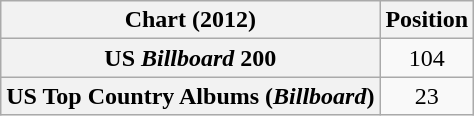<table class="wikitable sortable plainrowheaders" style="text-align:center">
<tr>
<th scope="col">Chart (2012)</th>
<th scope="col">Position</th>
</tr>
<tr>
<th scope="row">US <em>Billboard</em> 200</th>
<td>104</td>
</tr>
<tr>
<th scope="row">US Top Country Albums (<em>Billboard</em>)</th>
<td>23</td>
</tr>
</table>
